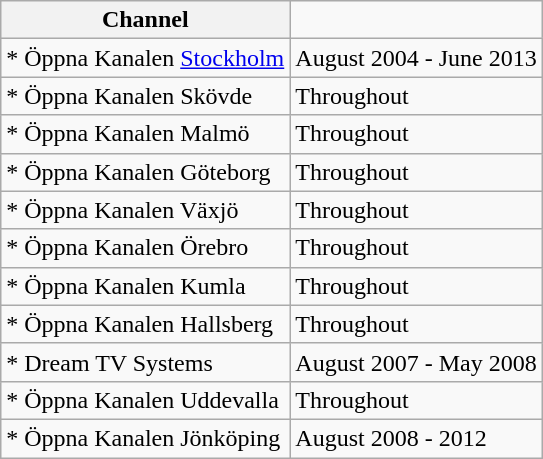<table class="wikitable">
<tr>
<th>Channel</th>
</tr>
<tr>
<td>* Öppna Kanalen <a href='#'>Stockholm</a></td>
<td>August 2004 - June 2013</td>
</tr>
<tr>
<td>* Öppna Kanalen Skövde</td>
<td>Throughout</td>
</tr>
<tr>
<td>* Öppna Kanalen Malmö</td>
<td>Throughout</td>
</tr>
<tr>
<td>* Öppna Kanalen Göteborg</td>
<td>Throughout</td>
</tr>
<tr>
<td>* Öppna Kanalen Växjö</td>
<td>Throughout</td>
</tr>
<tr>
<td>* Öppna Kanalen Örebro</td>
<td>Throughout</td>
</tr>
<tr>
<td>* Öppna Kanalen Kumla</td>
<td>Throughout</td>
</tr>
<tr>
<td>* Öppna Kanalen Hallsberg</td>
<td>Throughout</td>
</tr>
<tr>
<td>* Dream TV Systems</td>
<td>August 2007 - May 2008</td>
</tr>
<tr>
<td>* Öppna Kanalen Uddevalla</td>
<td>Throughout</td>
</tr>
<tr>
<td>* Öppna Kanalen Jönköping</td>
<td>August 2008 - 2012</td>
</tr>
</table>
